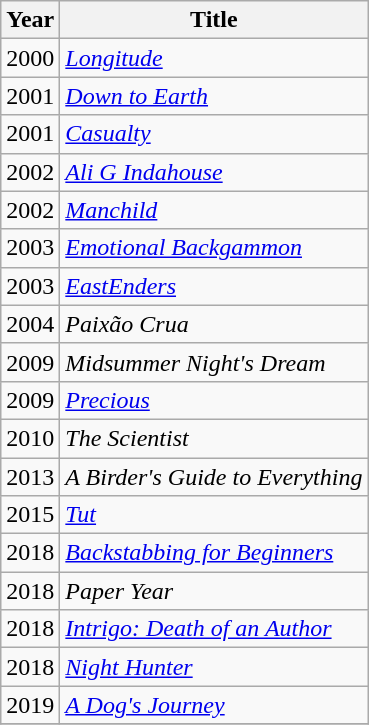<table class="wikitable">
<tr>
<th>Year</th>
<th>Title</th>
</tr>
<tr>
<td>2000</td>
<td><em><a href='#'>Longitude</a></em></td>
</tr>
<tr>
<td>2001</td>
<td><em><a href='#'>Down to Earth</a></em></td>
</tr>
<tr>
<td>2001</td>
<td><em><a href='#'>Casualty</a></em></td>
</tr>
<tr>
<td>2002</td>
<td><em><a href='#'>Ali G Indahouse</a></em></td>
</tr>
<tr>
<td>2002</td>
<td><em><a href='#'>Manchild</a></em></td>
</tr>
<tr>
<td>2003</td>
<td><em><a href='#'>Emotional Backgammon</a></em></td>
</tr>
<tr>
<td>2003</td>
<td><em><a href='#'>EastEnders</a></em></td>
</tr>
<tr>
<td>2004</td>
<td><em>Paixão Crua</em></td>
</tr>
<tr>
<td>2009</td>
<td><em>Midsummer Night's Dream</em></td>
</tr>
<tr>
<td>2009</td>
<td><em><a href='#'>Precious</a></em></td>
</tr>
<tr>
<td>2010</td>
<td><em>The Scientist</em></td>
</tr>
<tr>
<td>2013</td>
<td><em>A Birder's Guide to Everything</em></td>
</tr>
<tr>
<td>2015</td>
<td><em><a href='#'>Tut</a></em></td>
</tr>
<tr>
<td>2018</td>
<td><em><a href='#'>Backstabbing for Beginners</a></em></td>
</tr>
<tr>
<td>2018</td>
<td><em>Paper Year</em></td>
</tr>
<tr>
<td>2018</td>
<td><em><a href='#'>Intrigo: Death of an Author</a></em></td>
</tr>
<tr>
<td>2018</td>
<td><em><a href='#'>Night Hunter</a></em></td>
</tr>
<tr>
<td>2019</td>
<td><em><a href='#'>A Dog's Journey</a></em></td>
</tr>
<tr>
</tr>
</table>
